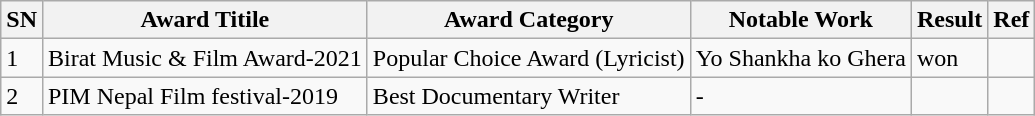<table class="wikitable">
<tr>
<th>SN</th>
<th>Award Titile</th>
<th>Award Category</th>
<th>Notable Work</th>
<th>Result</th>
<th>Ref</th>
</tr>
<tr>
<td>1</td>
<td>Birat Music & Film Award-2021</td>
<td>Popular Choice Award (Lyricist)</td>
<td>Yo Shankha ko Ghera</td>
<td>won</td>
<td></td>
</tr>
<tr>
<td>2</td>
<td>PIM Nepal Film festival-2019</td>
<td>Best Documentary Writer</td>
<td>-</td>
<td></td>
<td></td>
</tr>
</table>
